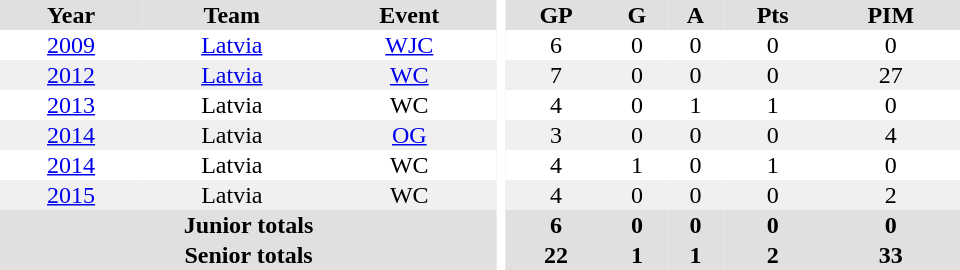<table border="0" cellpadding="1" cellspacing="0" ID="Table3" style="text-align:center; width:40em">
<tr ALIGN="center" bgcolor="#e0e0e0">
<th>Year</th>
<th>Team</th>
<th>Event</th>
<th rowspan="102" bgcolor="#ffffff"></th>
<th>GP</th>
<th>G</th>
<th>A</th>
<th>Pts</th>
<th>PIM</th>
</tr>
<tr>
<td><a href='#'>2009</a></td>
<td><a href='#'>Latvia</a></td>
<td><a href='#'>WJC</a></td>
<td>6</td>
<td>0</td>
<td>0</td>
<td>0</td>
<td>0</td>
</tr>
<tr bgcolor="#f0f0f0">
<td><a href='#'>2012</a></td>
<td><a href='#'>Latvia</a></td>
<td><a href='#'>WC</a></td>
<td>7</td>
<td>0</td>
<td>0</td>
<td>0</td>
<td>27</td>
</tr>
<tr>
<td><a href='#'>2013</a></td>
<td>Latvia</td>
<td>WC</td>
<td>4</td>
<td>0</td>
<td>1</td>
<td>1</td>
<td>0</td>
</tr>
<tr bgcolor="#f0f0f0">
<td><a href='#'>2014</a></td>
<td>Latvia</td>
<td><a href='#'>OG</a></td>
<td>3</td>
<td>0</td>
<td>0</td>
<td>0</td>
<td>4</td>
</tr>
<tr>
<td><a href='#'>2014</a></td>
<td>Latvia</td>
<td>WC</td>
<td>4</td>
<td>1</td>
<td>0</td>
<td>1</td>
<td>0</td>
</tr>
<tr bgcolor="#f0f0f0">
<td><a href='#'>2015</a></td>
<td>Latvia</td>
<td>WC</td>
<td>4</td>
<td>0</td>
<td>0</td>
<td>0</td>
<td>2</td>
</tr>
<tr bgcolor="#e0e0e0">
<th colspan=3>Junior totals</th>
<th>6</th>
<th>0</th>
<th>0</th>
<th>0</th>
<th>0</th>
</tr>
<tr bgcolor="#e0e0e0">
<th colspan=3>Senior totals</th>
<th>22</th>
<th>1</th>
<th>1</th>
<th>2</th>
<th>33</th>
</tr>
</table>
